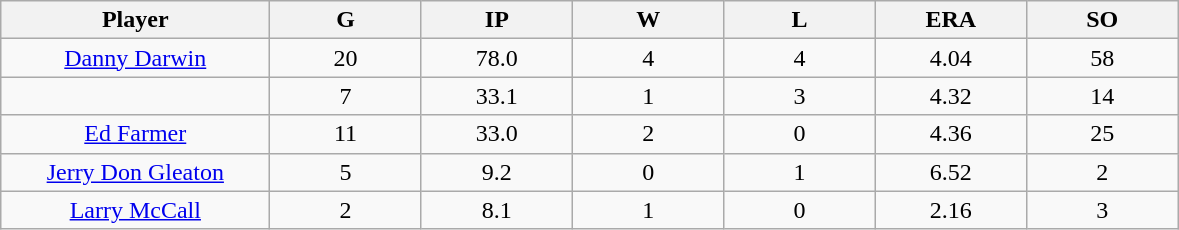<table class="wikitable sortable">
<tr>
<th bgcolor="#DDDDFF" width="16%">Player</th>
<th bgcolor="#DDDDFF" width="9%">G</th>
<th bgcolor="#DDDDFF" width="9%">IP</th>
<th bgcolor="#DDDDFF" width="9%">W</th>
<th bgcolor="#DDDDFF" width="9%">L</th>
<th bgcolor="#DDDDFF" width="9%">ERA</th>
<th bgcolor="#DDDDFF" width="9%">SO</th>
</tr>
<tr align="center">
<td><a href='#'>Danny Darwin</a></td>
<td>20</td>
<td>78.0</td>
<td>4</td>
<td>4</td>
<td>4.04</td>
<td>58</td>
</tr>
<tr align="center">
<td></td>
<td>7</td>
<td>33.1</td>
<td>1</td>
<td>3</td>
<td>4.32</td>
<td>14</td>
</tr>
<tr align="center">
<td><a href='#'>Ed Farmer</a></td>
<td>11</td>
<td>33.0</td>
<td>2</td>
<td>0</td>
<td>4.36</td>
<td>25</td>
</tr>
<tr align="center">
<td><a href='#'>Jerry Don Gleaton</a></td>
<td>5</td>
<td>9.2</td>
<td>0</td>
<td>1</td>
<td>6.52</td>
<td>2</td>
</tr>
<tr align="center">
<td><a href='#'>Larry McCall</a></td>
<td>2</td>
<td>8.1</td>
<td>1</td>
<td>0</td>
<td>2.16</td>
<td>3</td>
</tr>
</table>
